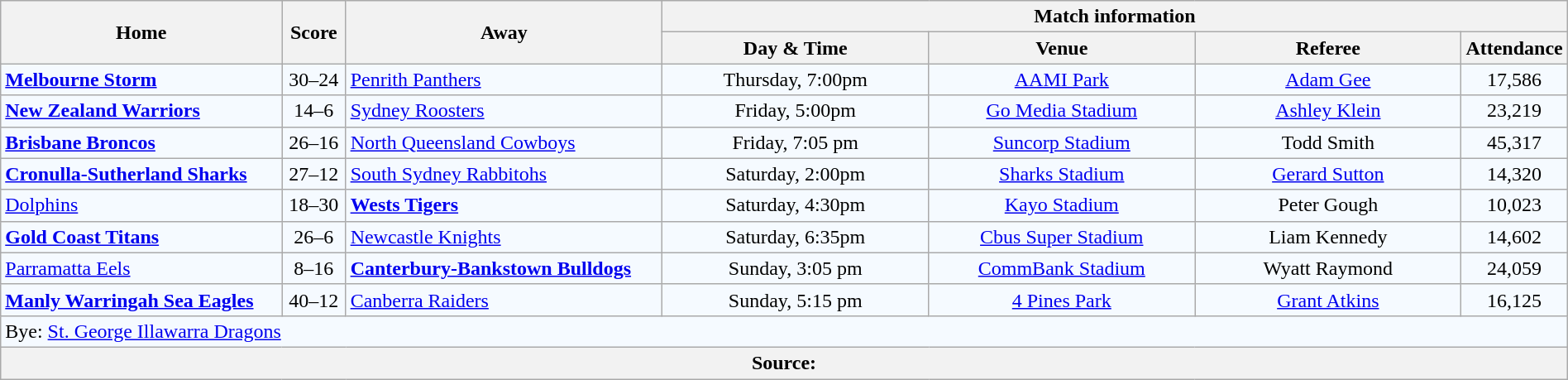<table class="wikitable" style="border-collapse:collapse; text-align:center; width:100%;">
<tr style="text-align:center; background:#f5faff;"  style="background:#c1d8ff;">
<th rowspan="2">Home</th>
<th rowspan="2">Score</th>
<th rowspan="2">Away</th>
<th colspan="4">Match information</th>
</tr>
<tr>
<th width="17%">Day & Time</th>
<th width="17%">Venue</th>
<th width="17%">Referee</th>
<th width="5%">Attendance</th>
</tr>
<tr style="text-align:center; background:#f5faff;">
<td align="left"><strong> <a href='#'>Melbourne Storm</a></strong></td>
<td>30–24</td>
<td align="left"> <a href='#'>Penrith Panthers</a></td>
<td>Thursday, 7:00pm</td>
<td><a href='#'>AAMI Park</a></td>
<td><a href='#'>Adam Gee</a></td>
<td>17,586</td>
</tr>
<tr style="text-align:center; background:#f5faff;">
<td align="left"><strong> <a href='#'>New Zealand Warriors</a></strong></td>
<td>14–6</td>
<td align="left"> <a href='#'>Sydney Roosters</a></td>
<td>Friday, 5:00pm</td>
<td><a href='#'>Go Media Stadium</a></td>
<td><a href='#'>Ashley Klein</a></td>
<td>23,219</td>
</tr>
<tr style="text-align:center; background:#f5faff;">
<td align="left"><strong> <a href='#'>Brisbane Broncos</a></strong></td>
<td>26–16</td>
<td align="left"> <a href='#'>North Queensland Cowboys</a></td>
<td>Friday, 7:05 pm</td>
<td><a href='#'>Suncorp Stadium</a></td>
<td>Todd Smith</td>
<td>45,317</td>
</tr>
<tr style="text-align:center; background:#f5faff;">
<td align="left"><strong> <a href='#'>Cronulla-Sutherland Sharks</a></strong></td>
<td>27–12</td>
<td align="left"> <a href='#'>South Sydney Rabbitohs</a></td>
<td>Saturday, 2:00pm</td>
<td><a href='#'>Sharks Stadium</a></td>
<td><a href='#'>Gerard Sutton</a></td>
<td>14,320</td>
</tr>
<tr style="text-align:center; background:#f5faff;">
<td align="left"> <a href='#'>Dolphins</a></td>
<td>18–30</td>
<td align="left"><strong> <a href='#'>Wests Tigers</a></strong></td>
<td>Saturday, 4:30pm</td>
<td><a href='#'>Kayo Stadium</a></td>
<td>Peter Gough</td>
<td>10,023</td>
</tr>
<tr style="text-align:center; background:#f5faff;">
<td align="left"><strong> <a href='#'>Gold Coast Titans</a></strong></td>
<td>26–6</td>
<td align="left"> <a href='#'>Newcastle Knights</a></td>
<td>Saturday, 6:35pm</td>
<td><a href='#'>Cbus Super Stadium</a></td>
<td>Liam Kennedy</td>
<td>14,602</td>
</tr>
<tr style="text-align:center; background:#f5faff;">
<td align="left"> <a href='#'>Parramatta Eels</a></td>
<td>8–16</td>
<td align="left"><strong> <a href='#'>Canterbury-Bankstown Bulldogs</a></strong></td>
<td>Sunday, 3:05 pm</td>
<td><a href='#'>CommBank Stadium</a></td>
<td>Wyatt Raymond</td>
<td>24,059</td>
</tr>
<tr style="text-align:center; background:#f5faff;">
<td align="left"><strong> <a href='#'>Manly Warringah Sea Eagles</a></strong></td>
<td>40–12</td>
<td align="left"> <a href='#'>Canberra Raiders</a></td>
<td>Sunday, 5:15 pm</td>
<td><a href='#'>4 Pines Park</a></td>
<td><a href='#'>Grant Atkins</a></td>
<td>16,125</td>
</tr>
<tr style="text-align:center; background:#f5faff;">
<td colspan="7" align="left">Bye:  <a href='#'>St. George Illawarra Dragons</a></td>
</tr>
<tr>
<th colspan="7" align="left">Source:</th>
</tr>
</table>
